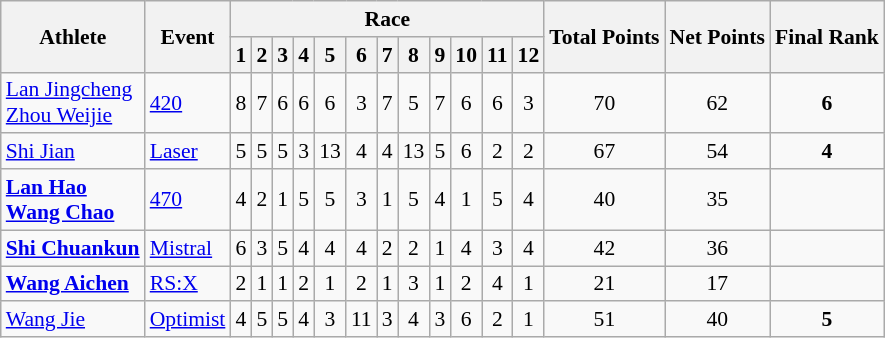<table class="wikitable" style="text-align:left; font-size:90%">
<tr>
<th rowspan=2>Athlete</th>
<th rowspan=2>Event</th>
<th colspan=12>Race</th>
<th rowspan=2>Total Points</th>
<th rowspan=2>Net Points</th>
<th rowspan=2>Final Rank</th>
</tr>
<tr>
<th>1</th>
<th>2</th>
<th>3</th>
<th>4</th>
<th>5</th>
<th>6</th>
<th>7</th>
<th>8</th>
<th>9</th>
<th>10</th>
<th>11</th>
<th>12</th>
</tr>
<tr align=center>
<td align=left><a href='#'>Lan Jingcheng</a><br><a href='#'>Zhou Weijie</a></td>
<td align=left><a href='#'>420</a></td>
<td>8</td>
<td>7</td>
<td>6</td>
<td>6</td>
<td>6</td>
<td>3</td>
<td>7</td>
<td>5</td>
<td>7</td>
<td>6</td>
<td>6</td>
<td>3</td>
<td>70</td>
<td>62</td>
<td><strong>6</strong></td>
</tr>
<tr align=center>
<td align=left><a href='#'>Shi Jian</a></td>
<td align=left><a href='#'>Laser</a></td>
<td>5</td>
<td>5</td>
<td>5</td>
<td>3</td>
<td>13</td>
<td>4</td>
<td>4</td>
<td>13</td>
<td>5</td>
<td>6</td>
<td>2</td>
<td>2</td>
<td>67</td>
<td>54</td>
<td><strong>4</strong></td>
</tr>
<tr align=center>
<td align=left><strong><a href='#'>Lan Hao</a><br><a href='#'>Wang Chao</a></strong></td>
<td align=left><a href='#'>470</a></td>
<td>4</td>
<td>2</td>
<td>1</td>
<td>5</td>
<td>5</td>
<td>3</td>
<td>1</td>
<td>5</td>
<td>4</td>
<td>1</td>
<td>5</td>
<td>4</td>
<td>40</td>
<td>35</td>
<td></td>
</tr>
<tr align=center>
<td align=left><strong><a href='#'>Shi Chuankun</a></strong></td>
<td align=left><a href='#'>Mistral</a></td>
<td>6</td>
<td>3</td>
<td>5</td>
<td>4</td>
<td>4</td>
<td>4</td>
<td>2</td>
<td>2</td>
<td>1</td>
<td>4</td>
<td>3</td>
<td>4</td>
<td>42</td>
<td>36</td>
<td></td>
</tr>
<tr align=center>
<td align=left><strong><a href='#'>Wang Aichen</a></strong></td>
<td align=left><a href='#'>RS:X</a></td>
<td>2</td>
<td>1</td>
<td>1</td>
<td>2</td>
<td>1</td>
<td>2</td>
<td>1</td>
<td>3</td>
<td>1</td>
<td>2</td>
<td>4</td>
<td>1</td>
<td>21</td>
<td>17</td>
<td></td>
</tr>
<tr align=center>
<td align=left><a href='#'>Wang Jie</a></td>
<td align=left><a href='#'>Optimist</a></td>
<td>4</td>
<td>5</td>
<td>5</td>
<td>4</td>
<td>3</td>
<td>11</td>
<td>3</td>
<td>4</td>
<td>3</td>
<td>6</td>
<td>2</td>
<td>1</td>
<td>51</td>
<td>40</td>
<td><strong>5</strong></td>
</tr>
</table>
